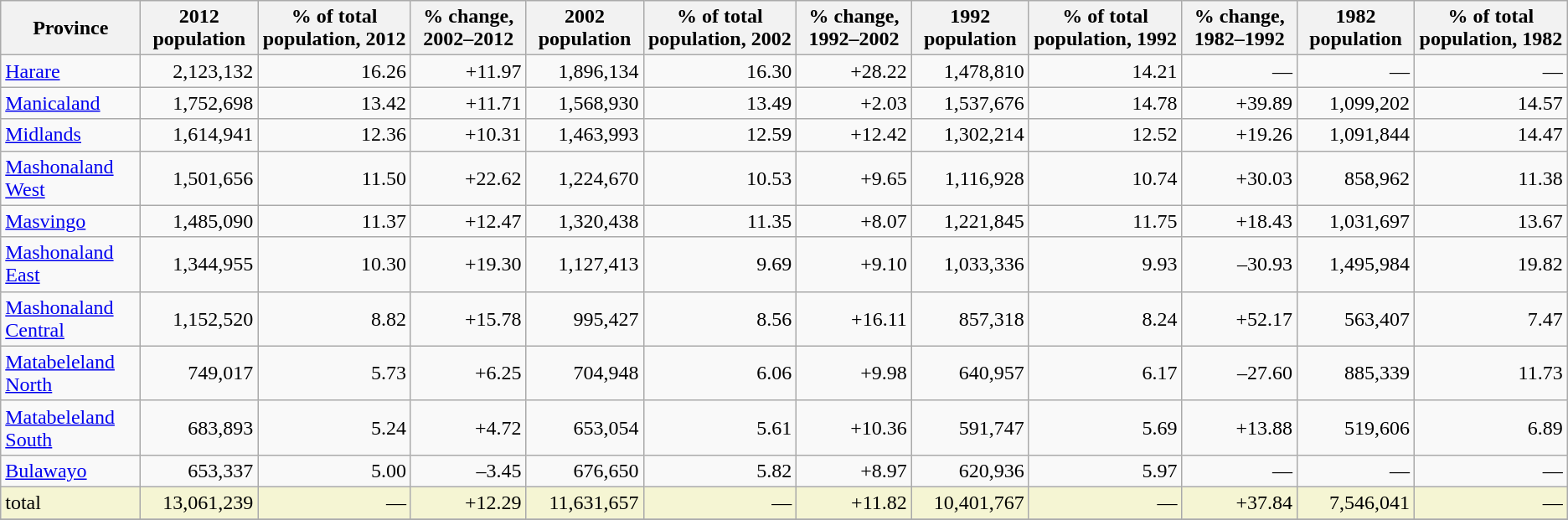<table class="wikitable sortable" style="text-align: right;">
<tr>
<th scope="col">Province</th>
<th scope="col">2012 population</th>
<th>% of total population, 2012</th>
<th>% change, 2002–2012</th>
<th scope="col">2002 population</th>
<th>% of total population, 2002</th>
<th>% change, 1992–2002</th>
<th scope="col">1992 population</th>
<th>% of total population, 1992</th>
<th>% change, 1982–1992</th>
<th scope="col">1982 population</th>
<th>% of total population, 1982</th>
</tr>
<tr>
<td style="text-align: left;"><a href='#'>Harare</a></td>
<td>2,123,132</td>
<td>16.26</td>
<td>+11.97</td>
<td>1,896,134</td>
<td>16.30</td>
<td>+28.22</td>
<td>1,478,810</td>
<td>14.21</td>
<td>—</td>
<td>—</td>
<td>—</td>
</tr>
<tr>
<td style="text-align: left;"><a href='#'>Manicaland</a></td>
<td>1,752,698</td>
<td>13.42</td>
<td>+11.71</td>
<td>1,568,930</td>
<td>13.49</td>
<td>+2.03</td>
<td>1,537,676</td>
<td>14.78</td>
<td>+39.89</td>
<td>1,099,202</td>
<td>14.57</td>
</tr>
<tr>
<td style="text-align: left;"><a href='#'>Midlands</a></td>
<td>1,614,941</td>
<td>12.36</td>
<td>+10.31</td>
<td>1,463,993</td>
<td>12.59</td>
<td>+12.42</td>
<td>1,302,214</td>
<td>12.52</td>
<td>+19.26</td>
<td>1,091,844</td>
<td>14.47</td>
</tr>
<tr>
<td style="text-align: left;"><a href='#'>Mashonaland West</a></td>
<td>1,501,656</td>
<td>11.50</td>
<td>+22.62</td>
<td>1,224,670</td>
<td>10.53</td>
<td>+9.65</td>
<td>1,116,928</td>
<td>10.74</td>
<td>+30.03</td>
<td>858,962</td>
<td>11.38</td>
</tr>
<tr>
<td style="text-align: left;"><a href='#'>Masvingo</a></td>
<td>1,485,090</td>
<td>11.37</td>
<td>+12.47</td>
<td>1,320,438</td>
<td>11.35</td>
<td>+8.07</td>
<td>1,221,845</td>
<td>11.75</td>
<td>+18.43</td>
<td>1,031,697</td>
<td>13.67</td>
</tr>
<tr>
<td style="text-align: left;"><a href='#'>Mashonaland East</a></td>
<td>1,344,955</td>
<td>10.30</td>
<td>+19.30</td>
<td>1,127,413</td>
<td>9.69</td>
<td>+9.10</td>
<td>1,033,336</td>
<td>9.93</td>
<td>–30.93</td>
<td>1,495,984</td>
<td>19.82</td>
</tr>
<tr>
<td style="text-align: left;"><a href='#'>Mashonaland Central</a></td>
<td>1,152,520</td>
<td>8.82</td>
<td>+15.78</td>
<td>995,427</td>
<td>8.56</td>
<td>+16.11</td>
<td>857,318</td>
<td>8.24</td>
<td>+52.17</td>
<td>563,407</td>
<td>7.47</td>
</tr>
<tr>
<td style="text-align: left;"><a href='#'>Matabeleland North</a></td>
<td>749,017</td>
<td>5.73</td>
<td>+6.25</td>
<td>704,948</td>
<td>6.06</td>
<td>+9.98</td>
<td>640,957</td>
<td>6.17</td>
<td>–27.60</td>
<td>885,339</td>
<td>11.73</td>
</tr>
<tr>
<td style="text-align: left;"><a href='#'>Matabeleland South</a></td>
<td>683,893</td>
<td>5.24</td>
<td>+4.72</td>
<td>653,054</td>
<td>5.61</td>
<td>+10.36</td>
<td>591,747</td>
<td>5.69</td>
<td>+13.88</td>
<td>519,606</td>
<td>6.89</td>
</tr>
<tr>
<td style="text-align: left;"><a href='#'>Bulawayo</a></td>
<td>653,337</td>
<td>5.00</td>
<td>–3.45</td>
<td>676,650</td>
<td>5.82</td>
<td>+8.97</td>
<td>620,936</td>
<td>5.97</td>
<td>—</td>
<td>—</td>
<td>—</td>
</tr>
<tr style="background:#f5f5d3;">
<td style="text-align: left;"> total</td>
<td>13,061,239</td>
<td>—</td>
<td>+12.29</td>
<td>11,631,657</td>
<td>—</td>
<td>+11.82</td>
<td>10,401,767</td>
<td>—</td>
<td>+37.84</td>
<td>7,546,041</td>
<td>—</td>
</tr>
<tr>
</tr>
</table>
